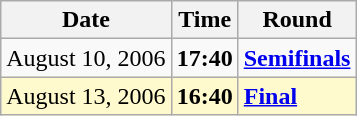<table class="wikitable">
<tr>
<th>Date</th>
<th>Time</th>
<th>Round</th>
</tr>
<tr>
<td>August 10, 2006</td>
<td><strong>17:40</strong></td>
<td><strong><a href='#'>Semifinals</a></strong></td>
</tr>
<tr style=background:lemonchiffon>
<td>August 13, 2006</td>
<td><strong>16:40</strong></td>
<td><strong><a href='#'>Final</a></strong></td>
</tr>
</table>
